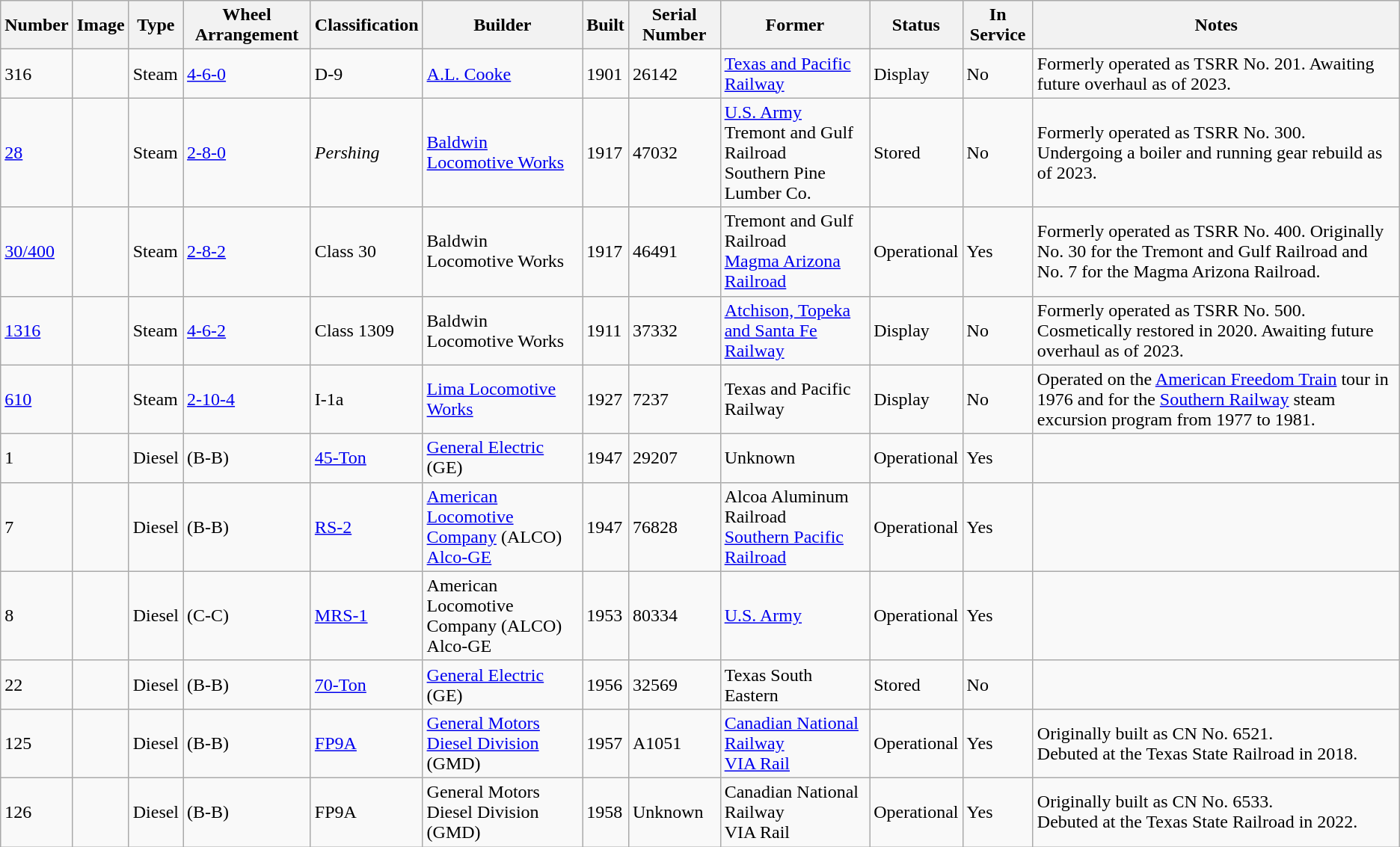<table class="wikitable">
<tr>
<th>Number</th>
<th>Image</th>
<th>Type</th>
<th>Wheel Arrangement</th>
<th>Classification</th>
<th>Builder</th>
<th>Built</th>
<th>Serial Number</th>
<th>Former</th>
<th>Status</th>
<th>In Service</th>
<th>Notes</th>
</tr>
<tr>
<td>316</td>
<td></td>
<td>Steam</td>
<td><a href='#'>4-6-0</a></td>
<td>D-9</td>
<td><a href='#'>A.L. Cooke</a></td>
<td>1901</td>
<td>26142</td>
<td><a href='#'>Texas and Pacific Railway</a></td>
<td>Display</td>
<td>No</td>
<td>Formerly operated as TSRR No. 201. Awaiting future overhaul as of 2023.</td>
</tr>
<tr>
<td><a href='#'>28</a></td>
<td></td>
<td>Steam</td>
<td><a href='#'>2-8-0</a></td>
<td><em>Pershing</em></td>
<td><a href='#'>Baldwin Locomotive Works</a></td>
<td>1917</td>
<td>47032</td>
<td><a href='#'>U.S. Army</a><br>Tremont and Gulf Railroad<br>Southern Pine Lumber Co.</td>
<td>Stored</td>
<td>No</td>
<td>Formerly operated as TSRR No. 300. Undergoing a boiler and running gear rebuild as of 2023.</td>
</tr>
<tr>
<td><a href='#'>30/400</a></td>
<td></td>
<td>Steam</td>
<td><a href='#'>2-8-2</a></td>
<td>Class 30</td>
<td>Baldwin Locomotive Works</td>
<td>1917</td>
<td>46491</td>
<td>Tremont and Gulf Railroad<br><a href='#'>Magma Arizona Railroad</a></td>
<td>Operational</td>
<td>Yes</td>
<td>Formerly operated as TSRR No. 400. Originally No. 30 for the Tremont and Gulf Railroad and No. 7 for the Magma Arizona Railroad.</td>
</tr>
<tr>
<td><a href='#'>1316</a></td>
<td></td>
<td>Steam</td>
<td><a href='#'>4-6-2</a></td>
<td>Class 1309</td>
<td>Baldwin Locomotive Works</td>
<td>1911</td>
<td>37332</td>
<td><a href='#'>Atchison, Topeka and Santa Fe Railway</a></td>
<td>Display</td>
<td>No</td>
<td>Formerly operated as TSRR No. 500. Cosmetically restored in 2020. Awaiting future overhaul as of 2023.</td>
</tr>
<tr>
<td><a href='#'>610</a></td>
<td></td>
<td>Steam</td>
<td><a href='#'>2-10-4</a></td>
<td>I-1a</td>
<td><a href='#'>Lima Locomotive Works</a></td>
<td>1927</td>
<td>7237</td>
<td>Texas and Pacific Railway</td>
<td>Display</td>
<td>No</td>
<td>Operated on the <a href='#'>American Freedom Train</a> tour in 1976 and for the <a href='#'>Southern Railway</a> steam excursion program from 1977 to 1981.</td>
</tr>
<tr>
<td>1</td>
<td></td>
<td>Diesel</td>
<td>(B-B)</td>
<td><a href='#'>45-Ton</a></td>
<td><a href='#'>General Electric</a> (GE)</td>
<td>1947</td>
<td>29207</td>
<td>Unknown</td>
<td>Operational</td>
<td>Yes</td>
<td></td>
</tr>
<tr>
<td>7</td>
<td></td>
<td>Diesel</td>
<td>(B-B)</td>
<td><a href='#'>RS-2</a></td>
<td><a href='#'>American Locomotive Company</a> (ALCO)<br><a href='#'>Alco-GE</a></td>
<td>1947</td>
<td>76828</td>
<td>Alcoa Aluminum Railroad<br><a href='#'>Southern Pacific Railroad</a></td>
<td>Operational</td>
<td>Yes</td>
<td></td>
</tr>
<tr>
<td>8</td>
<td></td>
<td>Diesel</td>
<td>(C-C)</td>
<td><a href='#'>MRS-1</a></td>
<td>American Locomotive Company (ALCO)<br>Alco-GE</td>
<td>1953</td>
<td>80334</td>
<td><a href='#'>U.S. Army</a></td>
<td>Operational</td>
<td>Yes</td>
<td></td>
</tr>
<tr>
<td>22</td>
<td></td>
<td>Diesel</td>
<td>(B-B)</td>
<td><a href='#'>70-Ton</a></td>
<td><a href='#'>General Electric</a> (GE)</td>
<td>1956</td>
<td>32569</td>
<td>Texas South Eastern</td>
<td>Stored</td>
<td>No</td>
<td></td>
</tr>
<tr>
<td>125</td>
<td></td>
<td>Diesel</td>
<td>(B-B)</td>
<td><a href='#'>FP9A</a></td>
<td><a href='#'>General Motors Diesel Division</a> (GMD)</td>
<td>1957</td>
<td>A1051</td>
<td><a href='#'>Canadian National Railway</a><br><a href='#'>VIA Rail</a></td>
<td>Operational</td>
<td>Yes</td>
<td>Originally built as CN No. 6521.<br>Debuted at the Texas State Railroad in 2018.</td>
</tr>
<tr>
<td>126</td>
<td></td>
<td>Diesel</td>
<td>(B-B)</td>
<td>FP9A</td>
<td>General Motors Diesel Division (GMD)</td>
<td>1958</td>
<td>Unknown</td>
<td>Canadian National Railway<br>VIA Rail</td>
<td>Operational</td>
<td>Yes</td>
<td>Originally built as CN No. 6533.<br>Debuted at the Texas State Railroad in 2022.</td>
</tr>
</table>
